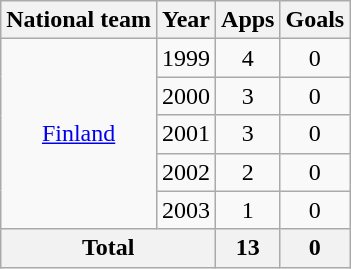<table class=wikitable style="text-align: center">
<tr>
<th>National team</th>
<th>Year</th>
<th>Apps</th>
<th>Goals</th>
</tr>
<tr>
<td rowspan=5><a href='#'>Finland</a></td>
<td>1999</td>
<td>4</td>
<td>0</td>
</tr>
<tr>
<td>2000</td>
<td>3</td>
<td>0</td>
</tr>
<tr>
<td>2001</td>
<td>3</td>
<td>0</td>
</tr>
<tr>
<td>2002</td>
<td>2</td>
<td>0</td>
</tr>
<tr>
<td>2003</td>
<td>1</td>
<td>0</td>
</tr>
<tr>
<th colspan=2>Total</th>
<th>13</th>
<th>0</th>
</tr>
</table>
